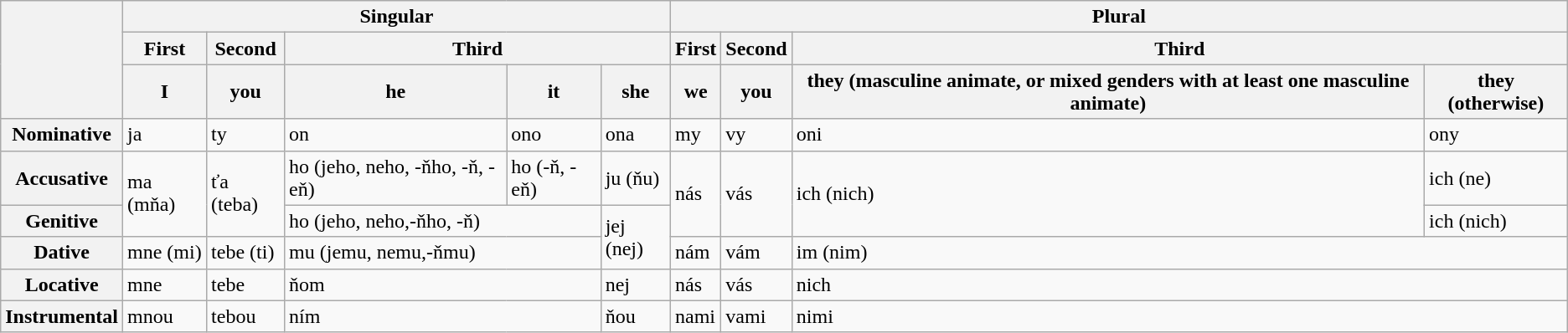<table class="wikitable">
<tr>
<th rowspan="3"> </th>
<th colspan="5">Singular</th>
<th colspan="4">Plural</th>
</tr>
<tr>
<th>First</th>
<th>Second</th>
<th colspan="3">Third</th>
<th>First</th>
<th>Second</th>
<th colspan="2">Third</th>
</tr>
<tr>
<th>I</th>
<th>you</th>
<th>he</th>
<th>it</th>
<th>she</th>
<th>we</th>
<th>you</th>
<th>they (masculine animate, or mixed genders with at least one masculine animate)</th>
<th>they (otherwise)</th>
</tr>
<tr>
<th>Nominative</th>
<td>ja</td>
<td>ty</td>
<td>on</td>
<td>ono</td>
<td>ona</td>
<td>my</td>
<td>vy</td>
<td>oni</td>
<td>ony</td>
</tr>
<tr>
<th>Accusative</th>
<td rowspan="2">ma (mňa)</td>
<td rowspan="2">ťa (teba)</td>
<td>ho (jeho, neho, -ňho, -ň, -eň)</td>
<td>ho (-ň, -eň)</td>
<td>ju (ňu)</td>
<td rowspan="2">nás</td>
<td rowspan="2">vás</td>
<td rowspan="2">ich (nich)</td>
<td>ich (ne)</td>
</tr>
<tr>
<th>Genitive</th>
<td colspan="2">ho (jeho, neho,-ňho, -ň)</td>
<td rowspan="2">jej (nej)</td>
<td>ich (nich)</td>
</tr>
<tr>
<th>Dative</th>
<td>mne (mi)</td>
<td>tebe (ti)</td>
<td colspan="2">mu (jemu, nemu,-ňmu)</td>
<td>nám</td>
<td>vám</td>
<td colspan="2">im (nim)</td>
</tr>
<tr>
<th>Locative</th>
<td>mne</td>
<td>tebe</td>
<td colspan="2">ňom</td>
<td>nej</td>
<td>nás</td>
<td>vás</td>
<td colspan="2">nich</td>
</tr>
<tr>
<th>Instrumental</th>
<td>mnou</td>
<td>tebou</td>
<td colspan="2">ním</td>
<td>ňou</td>
<td>nami</td>
<td>vami</td>
<td colspan="2">nimi</td>
</tr>
</table>
